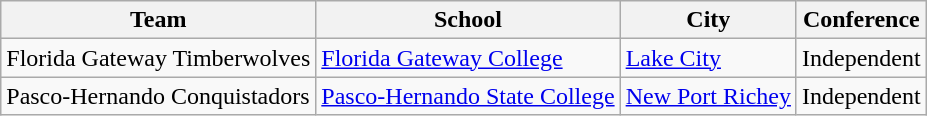<table class="wikitable">
<tr>
<th>Team</th>
<th>School</th>
<th>City</th>
<th>Conference</th>
</tr>
<tr>
<td>Florida Gateway Timberwolves</td>
<td><a href='#'>Florida Gateway College</a></td>
<td><a href='#'>Lake City</a></td>
<td>Independent</td>
</tr>
<tr>
<td>Pasco-Hernando Conquistadors</td>
<td><a href='#'>Pasco-Hernando State College</a></td>
<td><a href='#'>New Port Richey</a></td>
<td>Independent</td>
</tr>
</table>
